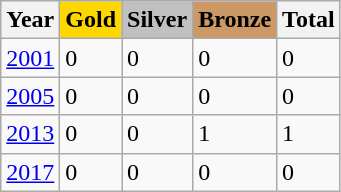<table class="wikitable">
<tr>
<th>Year</th>
<td style="background:gold; font-weight:bold;">Gold</td>
<td style="background:silver; font-weight:bold;">Silver</td>
<td style="background:#c96; font-weight:bold;">Bronze</td>
<th>Total</th>
</tr>
<tr>
<td><a href='#'>2001</a></td>
<td>0</td>
<td>0</td>
<td>0</td>
<td>0</td>
</tr>
<tr>
<td><a href='#'>2005</a></td>
<td>0</td>
<td>0</td>
<td>0</td>
<td>0</td>
</tr>
<tr>
<td><a href='#'>2013</a></td>
<td>0</td>
<td>0</td>
<td>1</td>
<td>1</td>
</tr>
<tr>
<td><a href='#'>2017</a></td>
<td>0</td>
<td>0</td>
<td>0</td>
<td>0</td>
</tr>
</table>
